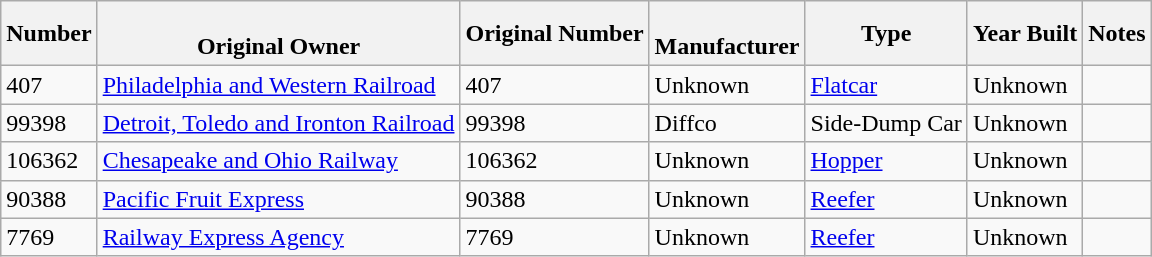<table class="wikitable">
<tr>
<th>Number</th>
<th><br>Original Owner</th>
<th>Original Number</th>
<th><br>Manufacturer</th>
<th>Type</th>
<th>Year Built</th>
<th>Notes</th>
</tr>
<tr>
<td>407</td>
<td><a href='#'>Philadelphia and Western Railroad</a></td>
<td>407</td>
<td>Unknown</td>
<td><a href='#'>Flatcar</a></td>
<td>Unknown</td>
<td></td>
</tr>
<tr>
<td>99398</td>
<td><a href='#'>Detroit, Toledo and Ironton Railroad</a></td>
<td>99398</td>
<td>Diffco</td>
<td>Side-Dump Car</td>
<td>Unknown</td>
<td></td>
</tr>
<tr>
<td>106362</td>
<td><a href='#'>Chesapeake and Ohio Railway</a></td>
<td>106362</td>
<td>Unknown</td>
<td><a href='#'>Hopper</a></td>
<td>Unknown</td>
<td></td>
</tr>
<tr>
<td>90388</td>
<td><a href='#'>Pacific Fruit Express</a></td>
<td>90388</td>
<td>Unknown</td>
<td><a href='#'>Reefer</a></td>
<td>Unknown</td>
<td></td>
</tr>
<tr>
<td>7769</td>
<td><a href='#'>Railway Express Agency</a></td>
<td>7769</td>
<td>Unknown</td>
<td><a href='#'>Reefer</a></td>
<td>Unknown</td>
<td></td>
</tr>
</table>
